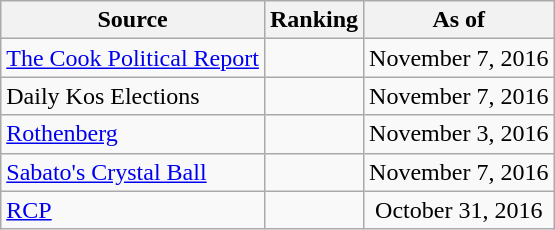<table class="wikitable" style="text-align:center">
<tr>
<th>Source</th>
<th>Ranking</th>
<th>As of</th>
</tr>
<tr>
<td align=left><a href='#'>The Cook Political Report</a></td>
<td></td>
<td>November 7, 2016</td>
</tr>
<tr>
<td align=left>Daily Kos Elections</td>
<td></td>
<td>November 7, 2016</td>
</tr>
<tr>
<td align=left><a href='#'>Rothenberg</a></td>
<td></td>
<td>November 3, 2016</td>
</tr>
<tr>
<td align=left><a href='#'>Sabato's Crystal Ball</a></td>
<td></td>
<td>November 7, 2016</td>
</tr>
<tr>
<td align="left"><a href='#'>RCP</a></td>
<td></td>
<td>October 31, 2016</td>
</tr>
</table>
